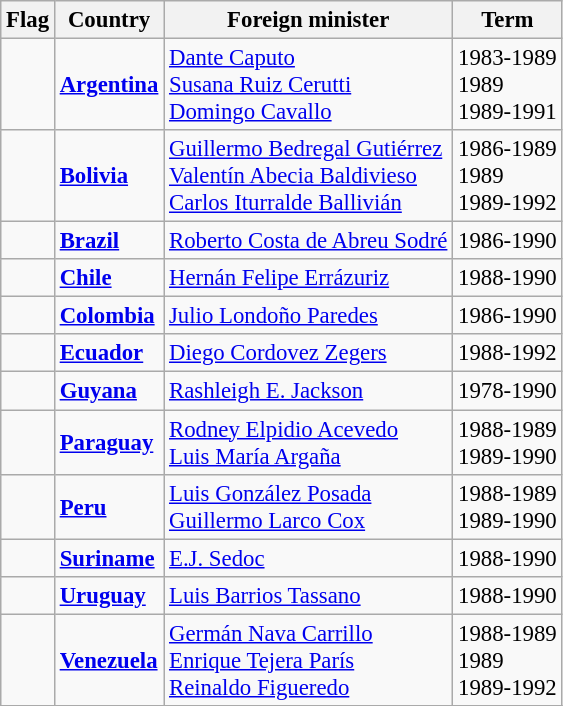<table class="wikitable" style="font-size:95%;">
<tr>
<th>Flag</th>
<th>Country</th>
<th>Foreign minister</th>
<th>Term</th>
</tr>
<tr>
<td></td>
<td><strong><a href='#'>Argentina</a></strong></td>
<td><a href='#'>Dante Caputo</a><br><a href='#'>Susana Ruiz Cerutti</a><br><a href='#'>Domingo Cavallo</a></td>
<td>1983-1989<br>1989<br>1989-1991</td>
</tr>
<tr>
<td></td>
<td><strong><a href='#'>Bolivia</a></strong></td>
<td><a href='#'>Guillermo Bedregal Gutiérrez</a><br><a href='#'>Valentín Abecia Baldivieso</a><br><a href='#'>Carlos Iturralde Ballivián</a></td>
<td>1986-1989<br>1989<br>1989-1992</td>
</tr>
<tr>
<td></td>
<td><strong><a href='#'>Brazil</a></strong></td>
<td><a href='#'>Roberto Costa de Abreu Sodré</a></td>
<td>1986-1990</td>
</tr>
<tr>
<td></td>
<td><strong><a href='#'>Chile</a></strong></td>
<td><a href='#'>Hernán Felipe Errázuriz</a></td>
<td>1988-1990</td>
</tr>
<tr>
<td></td>
<td><strong><a href='#'>Colombia</a></strong></td>
<td><a href='#'>Julio Londoño Paredes</a></td>
<td>1986-1990</td>
</tr>
<tr>
<td></td>
<td><strong><a href='#'>Ecuador</a></strong></td>
<td><a href='#'>Diego Cordovez Zegers</a></td>
<td>1988-1992</td>
</tr>
<tr>
<td></td>
<td><strong><a href='#'>Guyana</a></strong></td>
<td><a href='#'>Rashleigh E. Jackson</a></td>
<td>1978-1990</td>
</tr>
<tr>
<td></td>
<td><strong><a href='#'>Paraguay</a></strong></td>
<td><a href='#'>Rodney Elpidio Acevedo</a><br><a href='#'>Luis María Argaña</a></td>
<td>1988-1989<br>1989-1990</td>
</tr>
<tr>
<td></td>
<td><strong><a href='#'>Peru</a></strong></td>
<td><a href='#'>Luis González Posada</a><br><a href='#'>Guillermo Larco Cox</a></td>
<td>1988-1989<br>1989-1990</td>
</tr>
<tr>
<td></td>
<td><strong><a href='#'>Suriname</a></strong></td>
<td><a href='#'>E.J. Sedoc</a></td>
<td>1988-1990</td>
</tr>
<tr>
<td></td>
<td><strong><a href='#'>Uruguay</a></strong></td>
<td><a href='#'>Luis Barrios Tassano</a></td>
<td>1988-1990</td>
</tr>
<tr>
<td></td>
<td><strong><a href='#'>Venezuela</a></strong></td>
<td><a href='#'>Germán Nava Carrillo</a><br><a href='#'>Enrique Tejera París</a><br><a href='#'>Reinaldo Figueredo</a></td>
<td>1988-1989<br>1989<br>1989-1992</td>
</tr>
<tr>
</tr>
</table>
